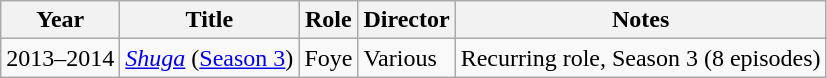<table class="wikitable sortable">
<tr>
<th>Year</th>
<th>Title</th>
<th>Role</th>
<th>Director</th>
<th class="unsortable">Notes</th>
</tr>
<tr>
<td>2013–2014</td>
<td><em><a href='#'>Shuga</a></em> (<a href='#'>Season 3</a>)</td>
<td>Foye</td>
<td>Various</td>
<td>Recurring role, Season 3 (8 episodes)</td>
</tr>
</table>
